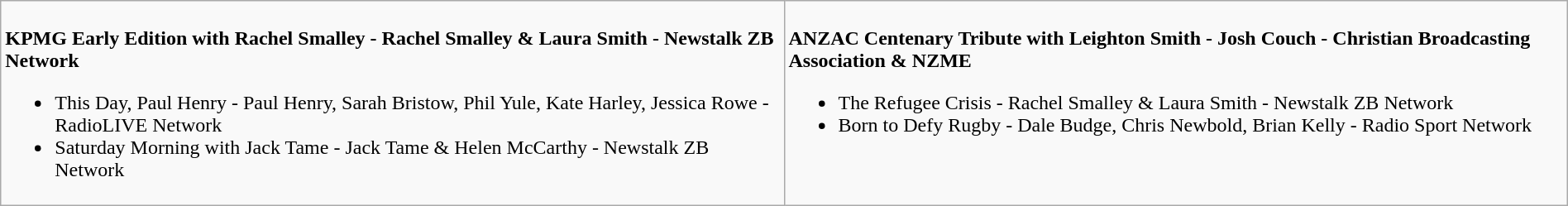<table class=wikitable width="100%">
<tr>
<td valign="top" width="50%"><br>
<strong>KPMG Early Edition with Rachel Smalley - Rachel Smalley & Laura Smith - Newstalk ZB Network</strong><ul><li>This Day, Paul Henry - Paul Henry, Sarah Bristow, Phil Yule, Kate Harley, Jessica Rowe - RadioLIVE Network</li><li>Saturday Morning with Jack Tame - Jack Tame & Helen McCarthy - Newstalk ZB Network</li></ul></td>
<td valign="top"  width="50%"><br>
<strong>ANZAC Centenary Tribute with Leighton Smith - Josh Couch - Christian Broadcasting Association & NZME</strong><ul><li>The Refugee Crisis - Rachel Smalley & Laura Smith - Newstalk ZB Network</li><li>Born to Defy Rugby - Dale Budge, Chris Newbold, Brian Kelly - Radio Sport Network</li></ul></td>
</tr>
</table>
